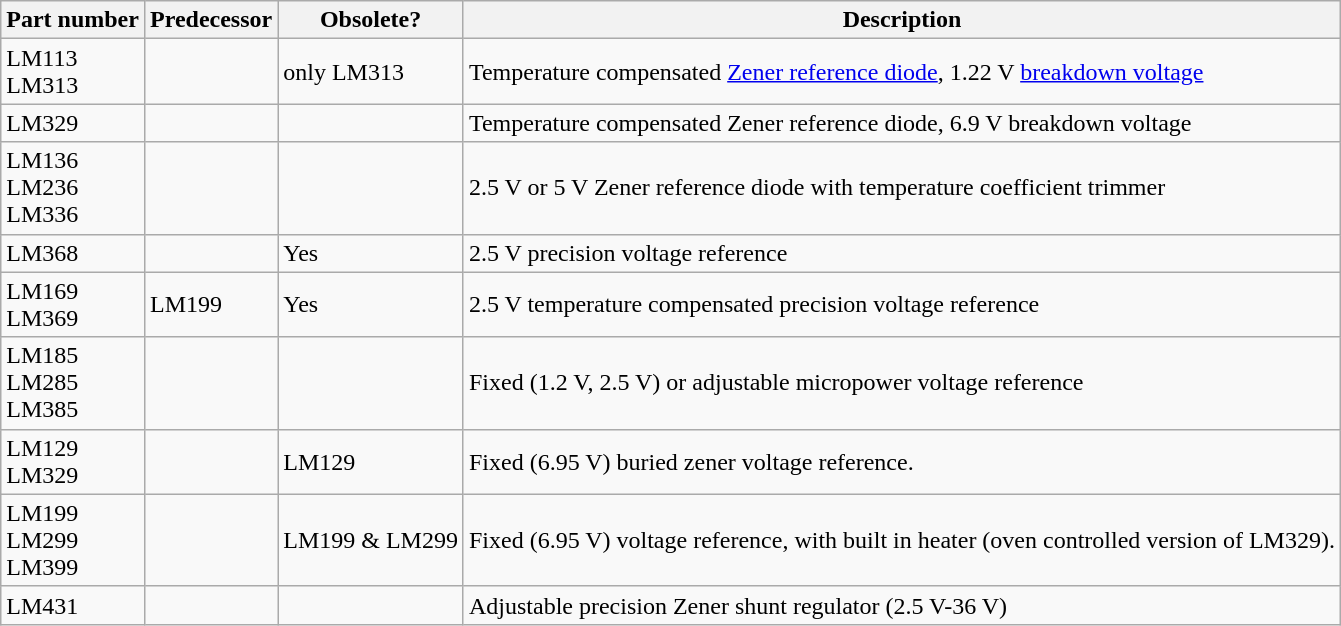<table class="wikitable">
<tr>
<th>Part number</th>
<th>Predecessor</th>
<th>Obsolete?</th>
<th>Description</th>
</tr>
<tr>
<td> LM113<br>LM313</td>
<td></td>
<td> only LM313</td>
<td> Temperature compensated <a href='#'>Zener reference diode</a>, 1.22 V <a href='#'>breakdown voltage</a></td>
</tr>
<tr>
<td> LM329</td>
<td></td>
<td></td>
<td> Temperature compensated Zener reference diode, 6.9 V breakdown voltage</td>
</tr>
<tr>
<td> LM136<br>LM236<br>LM336</td>
<td></td>
<td></td>
<td> 2.5 V or 5 V Zener reference diode with temperature coefficient trimmer</td>
</tr>
<tr>
<td> LM368</td>
<td></td>
<td> Yes</td>
<td> 2.5 V precision voltage reference</td>
</tr>
<tr>
<td> LM169<br>LM369</td>
<td> LM199</td>
<td> Yes</td>
<td> 2.5 V temperature compensated precision voltage reference</td>
</tr>
<tr>
<td> LM185<br>LM285<br>LM385</td>
<td></td>
<td></td>
<td> Fixed (1.2 V, 2.5 V) or adjustable micropower voltage reference</td>
</tr>
<tr>
<td> LM129<br> LM329</td>
<td></td>
<td> LM129</td>
<td> Fixed (6.95 V) buried zener voltage reference.</td>
</tr>
<tr>
<td> LM199<br>LM299<br>LM399</td>
<td></td>
<td> LM199 & LM299</td>
<td> Fixed (6.95 V) voltage reference, with built in heater (oven controlled version of LM329).</td>
</tr>
<tr>
<td> LM431</td>
<td></td>
<td></td>
<td> Adjustable precision Zener shunt regulator (2.5 V-36 V)</td>
</tr>
</table>
